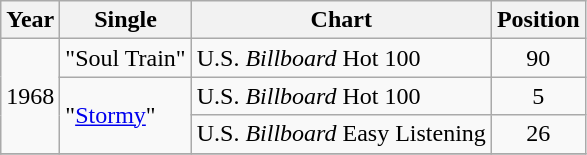<table class="wikitable">
<tr>
<th>Year</th>
<th>Single</th>
<th>Chart</th>
<th>Position</th>
</tr>
<tr>
<td rowspan="3">1968</td>
<td>"Soul Train"</td>
<td>U.S. <em>Billboard</em> Hot 100</td>
<td align="center">90</td>
</tr>
<tr>
<td rowspan="2">"<a href='#'>Stormy</a>"</td>
<td>U.S. <em>Billboard</em> Hot 100</td>
<td align="center">5</td>
</tr>
<tr>
<td>U.S. <em>Billboard</em> Easy Listening</td>
<td align="center">26</td>
</tr>
<tr>
</tr>
</table>
